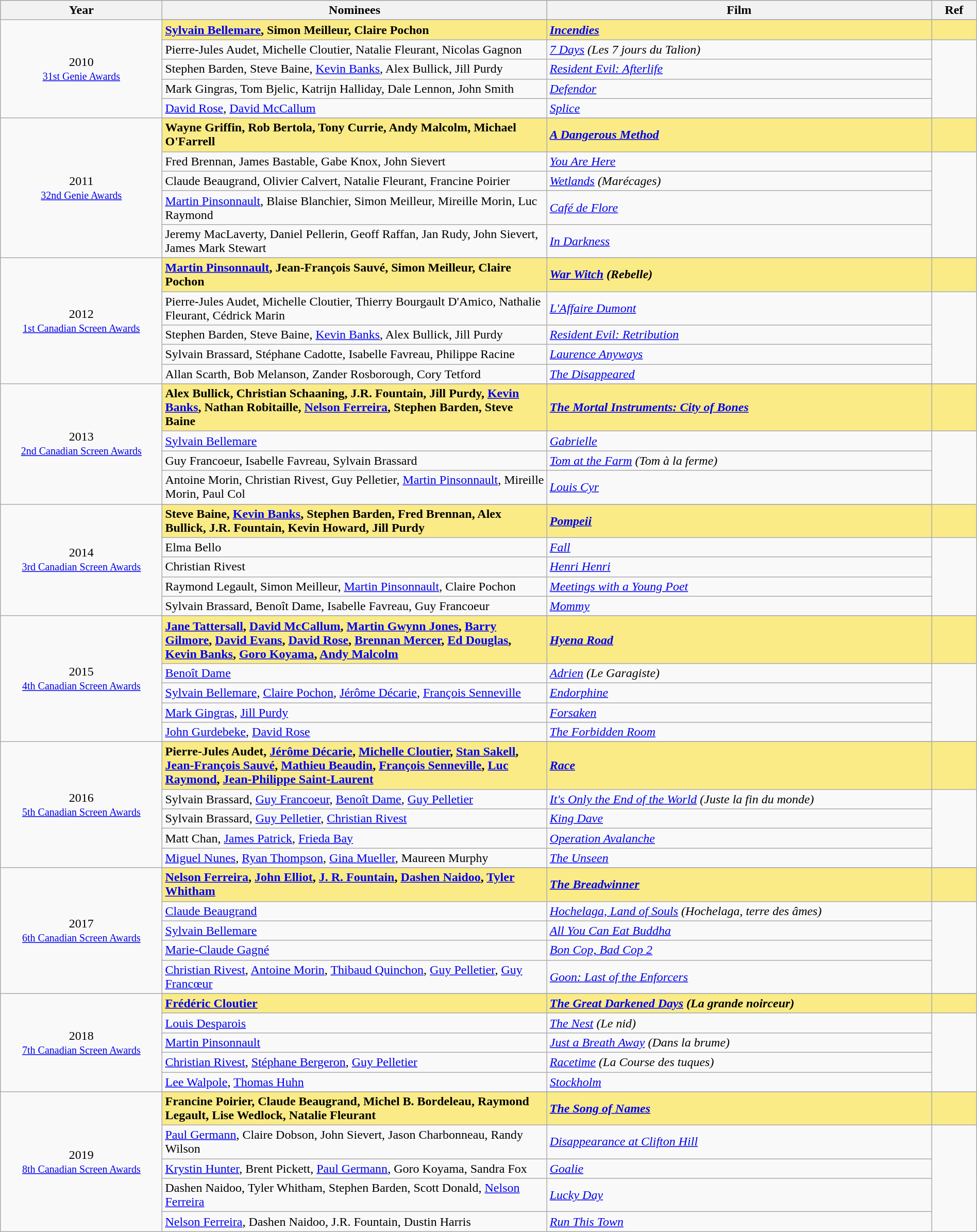<table class="wikitable" style="width:100%;">
<tr style="background:#bebebe;">
<th style="width:8%;">Year</th>
<th style="width:19%;">Nominees</th>
<th style="width:19%;">Film</th>
<th style="width:2%;">Ref</th>
</tr>
<tr>
<td rowspan="6" align="center">2010 <br> <small><a href='#'>31st Genie Awards</a></small></td>
</tr>
<tr style="background:#FAEB86;">
<td><strong><a href='#'>Sylvain Bellemare</a>, Simon Meilleur, Claire Pochon</strong></td>
<td><strong><em><a href='#'>Incendies</a></em></strong></td>
<td></td>
</tr>
<tr>
<td>Pierre-Jules Audet, Michelle Cloutier, Natalie Fleurant, Nicolas Gagnon</td>
<td><em><a href='#'>7 Days</a> (Les 7 jours du Talion)</em></td>
</tr>
<tr>
<td>Stephen Barden, Steve Baine, <a href='#'>Kevin Banks</a>, Alex Bullick, Jill Purdy</td>
<td><em><a href='#'>Resident Evil: Afterlife</a></em></td>
</tr>
<tr>
<td>Mark Gingras, Tom Bjelic, Katrijn Halliday, Dale Lennon, John Smith</td>
<td><em><a href='#'>Defendor</a></em></td>
</tr>
<tr>
<td><a href='#'>David Rose</a>, <a href='#'>David McCallum</a></td>
<td><em><a href='#'>Splice</a></em></td>
</tr>
<tr>
<td rowspan="6" align="center">2011 <br> <small><a href='#'>32nd Genie Awards</a></small></td>
</tr>
<tr style="background:#FAEB86;">
<td><strong>Wayne Griffin, Rob Bertola, Tony Currie, Andy Malcolm, Michael O'Farrell</strong></td>
<td><strong><em><a href='#'>A Dangerous Method</a></em></strong></td>
<td></td>
</tr>
<tr>
<td>Fred Brennan, James Bastable, Gabe Knox, John Sievert</td>
<td><em><a href='#'>You Are Here</a></em></td>
<td rowspan=4></td>
</tr>
<tr>
<td>Claude Beaugrand, Olivier Calvert, Natalie Fleurant, Francine Poirier</td>
<td><em><a href='#'>Wetlands</a> (Marécages)</em></td>
</tr>
<tr>
<td><a href='#'>Martin Pinsonnault</a>, Blaise Blanchier, Simon Meilleur, Mireille Morin, Luc Raymond</td>
<td><em><a href='#'>Café de Flore</a></em></td>
</tr>
<tr>
<td>Jeremy MacLaverty, Daniel Pellerin, Geoff Raffan, Jan Rudy, John Sievert, James Mark Stewart</td>
<td><em><a href='#'>In Darkness</a></em></td>
</tr>
<tr>
<td rowspan="6" align="center">2012 <br> <small><a href='#'>1st Canadian Screen Awards</a></small></td>
</tr>
<tr style="background:#FAEB86;">
<td><strong><a href='#'>Martin Pinsonnault</a>, Jean-François Sauvé, Simon Meilleur, Claire Pochon</strong></td>
<td><strong><em><a href='#'>War Witch</a> (Rebelle)</em></strong></td>
<td></td>
</tr>
<tr>
<td>Pierre-Jules Audet, Michelle Cloutier, Thierry Bourgault D'Amico, Nathalie Fleurant, Cédrick Marin</td>
<td><em><a href='#'>L'Affaire Dumont</a></em></td>
<td rowspan=4></td>
</tr>
<tr>
<td>Stephen Barden, Steve Baine, <a href='#'>Kevin Banks</a>, Alex Bullick, Jill Purdy</td>
<td><em><a href='#'>Resident Evil: Retribution</a></em></td>
</tr>
<tr>
<td>Sylvain Brassard, Stéphane Cadotte, Isabelle Favreau, Philippe Racine</td>
<td><em><a href='#'>Laurence Anyways</a></em></td>
</tr>
<tr>
<td>Allan Scarth, Bob Melanson, Zander Rosborough, Cory Tetford</td>
<td><em><a href='#'>The Disappeared</a></em></td>
</tr>
<tr>
<td rowspan="5" align="center">2013 <br> <small><a href='#'>2nd Canadian Screen Awards</a></small></td>
</tr>
<tr style="background:#FAEB86;">
<td><strong>Alex Bullick, Christian Schaaning, J.R. Fountain, Jill Purdy, <a href='#'>Kevin Banks</a>, Nathan Robitaille, <a href='#'>Nelson Ferreira</a>, Stephen Barden, Steve Baine</strong></td>
<td><strong><em><a href='#'>The Mortal Instruments: City of Bones</a></em></strong></td>
<td></td>
</tr>
<tr>
<td><a href='#'>Sylvain Bellemare</a></td>
<td><em><a href='#'>Gabrielle</a></em></td>
<td rowspan=4></td>
</tr>
<tr>
<td>Guy Francoeur, Isabelle Favreau, Sylvain Brassard</td>
<td><em><a href='#'>Tom at the Farm</a> (Tom à la ferme)</em></td>
</tr>
<tr>
<td>Antoine Morin, Christian Rivest, Guy Pelletier, <a href='#'>Martin Pinsonnault</a>, Mireille Morin, Paul Col</td>
<td><em><a href='#'>Louis Cyr</a></em></td>
</tr>
<tr>
<td rowspan="6" align="center">2014 <br> <small><a href='#'>3rd Canadian Screen Awards</a></small></td>
</tr>
<tr style="background:#FAEB86;">
<td><strong>Steve Baine, <a href='#'>Kevin Banks</a>, Stephen Barden, Fred Brennan, Alex Bullick, J.R. Fountain, Kevin Howard, Jill Purdy</strong></td>
<td><strong><em><a href='#'>Pompeii</a></em></strong></td>
<td></td>
</tr>
<tr>
<td>Elma Bello</td>
<td><em><a href='#'>Fall</a></em></td>
<td rowspan=4></td>
</tr>
<tr>
<td>Christian Rivest</td>
<td><em><a href='#'>Henri Henri</a></em></td>
</tr>
<tr>
<td>Raymond Legault, Simon Meilleur, <a href='#'>Martin Pinsonnault</a>, Claire Pochon</td>
<td><em><a href='#'>Meetings with a Young Poet</a></em></td>
</tr>
<tr>
<td>Sylvain Brassard, Benoît Dame, Isabelle Favreau, Guy Francoeur</td>
<td><em><a href='#'>Mommy</a></em></td>
</tr>
<tr>
<td rowspan="6" align="center">2015 <br> <small><a href='#'>4th Canadian Screen Awards</a></small></td>
</tr>
<tr style="background:#FAEB86;">
<td><strong><a href='#'>Jane Tattersall</a>, <a href='#'>David McCallum</a>, <a href='#'>Martin Gwynn Jones</a>, <a href='#'>Barry Gilmore</a>, <a href='#'>David Evans</a>, <a href='#'>David Rose</a>, <a href='#'>Brennan Mercer</a>, <a href='#'>Ed Douglas</a>, <a href='#'>Kevin Banks</a>, <a href='#'>Goro Koyama</a>, <a href='#'>Andy Malcolm</a></strong></td>
<td><strong><em><a href='#'>Hyena Road</a></em></strong></td>
<td></td>
</tr>
<tr>
<td><a href='#'>Benoît Dame</a></td>
<td><em><a href='#'>Adrien</a> (Le Garagiste)</em></td>
<td rowspan=4></td>
</tr>
<tr>
<td><a href='#'>Sylvain Bellemare</a>, <a href='#'>Claire Pochon</a>, <a href='#'>Jérôme Décarie</a>, <a href='#'>François Senneville</a></td>
<td><em><a href='#'>Endorphine</a></em></td>
</tr>
<tr>
<td><a href='#'>Mark Gingras</a>, <a href='#'>Jill Purdy</a></td>
<td><em><a href='#'>Forsaken</a></em></td>
</tr>
<tr>
<td><a href='#'>John Gurdebeke</a>, <a href='#'>David Rose</a></td>
<td><em><a href='#'>The Forbidden Room</a></em></td>
</tr>
<tr>
<td rowspan="6" align="center">2016 <br> <small><a href='#'>5th Canadian Screen Awards</a></small></td>
</tr>
<tr style="background:#FAEB86;">
<td><strong>Pierre-Jules Audet, <a href='#'>Jérôme Décarie</a>, <a href='#'>Michelle Cloutier</a>, <a href='#'>Stan Sakell</a>, <a href='#'>Jean-François Sauvé</a>, <a href='#'>Mathieu Beaudin</a>, <a href='#'>François Senneville</a>, <a href='#'>Luc Raymond</a>, <a href='#'>Jean-Philippe Saint-Laurent</a></strong></td>
<td><strong><em><a href='#'>Race</a></em></strong></td>
<td></td>
</tr>
<tr>
<td>Sylvain Brassard, <a href='#'>Guy Francoeur</a>, <a href='#'>Benoît Dame</a>, <a href='#'>Guy Pelletier</a></td>
<td><em><a href='#'>It's Only the End of the World</a> (Juste la fin du monde)</em></td>
<td rowspan=4></td>
</tr>
<tr>
<td>Sylvain Brassard, <a href='#'>Guy Pelletier</a>, <a href='#'>Christian Rivest</a></td>
<td><em><a href='#'>King Dave</a></em></td>
</tr>
<tr>
<td>Matt Chan, <a href='#'>James Patrick</a>, <a href='#'>Frieda Bay</a></td>
<td><em><a href='#'>Operation Avalanche</a></em></td>
</tr>
<tr>
<td><a href='#'>Miguel Nunes</a>, <a href='#'>Ryan Thompson</a>, <a href='#'>Gina Mueller</a>, Maureen Murphy</td>
<td><em><a href='#'>The Unseen</a></em></td>
</tr>
<tr>
<td rowspan="6" align="center">2017 <br> <small><a href='#'>6th Canadian Screen Awards</a></small></td>
</tr>
<tr style="background:#FAEB86;">
<td><strong><a href='#'>Nelson Ferreira</a>, <a href='#'>John Elliot</a>, <a href='#'>J. R. Fountain</a>, <a href='#'>Dashen Naidoo</a>, <a href='#'>Tyler Whitham</a></strong></td>
<td><strong><em><a href='#'>The Breadwinner</a></em></strong></td>
<td></td>
</tr>
<tr>
<td><a href='#'>Claude Beaugrand</a></td>
<td><em><a href='#'>Hochelaga, Land of Souls</a> (Hochelaga, terre des âmes)</em></td>
<td rowspan=4></td>
</tr>
<tr>
<td><a href='#'>Sylvain Bellemare</a></td>
<td><em><a href='#'>All You Can Eat Buddha</a></em></td>
</tr>
<tr>
<td><a href='#'>Marie-Claude Gagné</a></td>
<td><em><a href='#'>Bon Cop, Bad Cop 2</a></em></td>
</tr>
<tr>
<td><a href='#'>Christian Rivest</a>, <a href='#'>Antoine Morin</a>, <a href='#'>Thibaud Quinchon</a>, <a href='#'>Guy Pelletier</a>, <a href='#'>Guy Francœur</a></td>
<td><em><a href='#'>Goon: Last of the Enforcers</a></em></td>
</tr>
<tr>
<td rowspan="6" align="center">2018 <br> <small><a href='#'>7th Canadian Screen Awards</a></small></td>
</tr>
<tr style="background:#FAEB86;">
<td><strong><a href='#'>Frédéric Cloutier</a></strong></td>
<td><strong><em><a href='#'>The Great Darkened Days</a> (La grande noirceur)</em></strong></td>
<td></td>
</tr>
<tr>
<td><a href='#'>Louis Desparois</a></td>
<td><em><a href='#'>The Nest</a> (Le nid)</em></td>
<td rowspan=4></td>
</tr>
<tr>
<td><a href='#'>Martin Pinsonnault</a></td>
<td><em><a href='#'>Just a Breath Away</a> (Dans la brume)</em></td>
</tr>
<tr>
<td><a href='#'>Christian Rivest</a>, <a href='#'>Stéphane Bergeron</a>, <a href='#'>Guy Pelletier</a></td>
<td><em><a href='#'>Racetime</a> (La Course des tuques)</em></td>
</tr>
<tr>
<td><a href='#'>Lee Walpole</a>, <a href='#'>Thomas Huhn</a></td>
<td><em><a href='#'>Stockholm</a></em></td>
</tr>
<tr>
<td rowspan="6" align="center">2019 <br> <small><a href='#'>8th Canadian Screen Awards</a></small></td>
</tr>
<tr style="background:#FAEB86;">
<td><strong>Francine Poirier, Claude Beaugrand, Michel B. Bordeleau, Raymond Legault, Lise Wedlock, Natalie Fleurant</strong></td>
<td><strong><em><a href='#'>The Song of Names</a></em></strong></td>
<td></td>
</tr>
<tr>
<td><a href='#'>Paul Germann</a>, Claire Dobson, John Sievert, Jason Charbonneau, Randy Wilson</td>
<td><em><a href='#'>Disappearance at Clifton Hill</a></em></td>
<td rowspan=4></td>
</tr>
<tr>
<td><a href='#'>Krystin Hunter</a>, Brent Pickett, <a href='#'>Paul Germann</a>, Goro Koyama, Sandra Fox</td>
<td><em><a href='#'>Goalie</a></em></td>
</tr>
<tr>
<td>Dashen Naidoo, Tyler Whitham, Stephen Barden, Scott Donald, <a href='#'>Nelson Ferreira</a></td>
<td><em><a href='#'>Lucky Day</a></em></td>
</tr>
<tr>
<td><a href='#'>Nelson Ferreira</a>, Dashen Naidoo, J.R. Fountain, Dustin Harris</td>
<td><em><a href='#'>Run This Town</a></em></td>
</tr>
</table>
